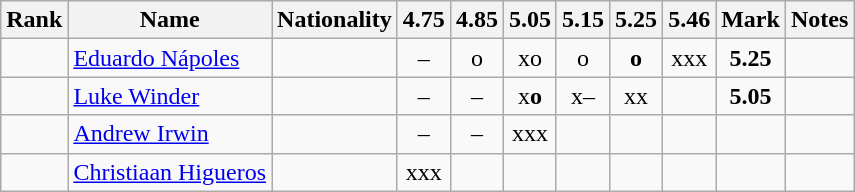<table class="wikitable sortable" style="text-align:center">
<tr>
<th>Rank</th>
<th>Name</th>
<th>Nationality</th>
<th>4.75</th>
<th>4.85</th>
<th>5.05</th>
<th>5.15</th>
<th>5.25</th>
<th>5.46</th>
<th>Mark</th>
<th>Notes</th>
</tr>
<tr>
<td></td>
<td align=left><a href='#'>Eduardo Nápoles</a></td>
<td align=left></td>
<td>–</td>
<td>o</td>
<td>xo</td>
<td>o</td>
<td><strong>o</strong></td>
<td>xxx</td>
<td><strong>5.25</strong></td>
<td></td>
</tr>
<tr>
<td></td>
<td align=left><a href='#'>Luke Winder</a></td>
<td align=left></td>
<td>–</td>
<td>–</td>
<td>x<strong>o</strong></td>
<td>x–</td>
<td>xx</td>
<td></td>
<td><strong>5.05</strong></td>
<td></td>
</tr>
<tr>
<td></td>
<td align=left><a href='#'>Andrew Irwin</a></td>
<td align=left></td>
<td>–</td>
<td>–</td>
<td>xxx</td>
<td></td>
<td></td>
<td></td>
<td><strong></strong></td>
<td></td>
</tr>
<tr>
<td></td>
<td align=left><a href='#'>Christiaan Higueros</a></td>
<td align=left></td>
<td>xxx</td>
<td></td>
<td></td>
<td></td>
<td></td>
<td></td>
<td><strong></strong></td>
<td></td>
</tr>
</table>
